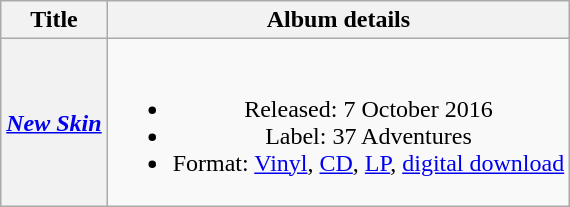<table class="wikitable plainrowheaders" style="text-align:center;">
<tr>
<th scope="col">Title</th>
<th scope="col">Album details</th>
</tr>
<tr>
<th scope="row"><em><a href='#'>New Skin</a></em></th>
<td><br><ul><li>Released: 7 October 2016</li><li>Label: 37 Adventures</li><li>Format: <a href='#'>Vinyl</a>, <a href='#'>CD</a>, <a href='#'>LP</a>, <a href='#'>digital download</a></li></ul></td>
</tr>
</table>
